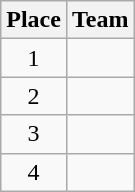<table class="wikitable" style="text-align:center; padding-bottom:0;">
<tr>
<th>Place</th>
<th style="text-align:left;">Team</th>
</tr>
<tr>
<td>1</td>
<td align=left></td>
</tr>
<tr>
<td>2</td>
<td align=left></td>
</tr>
<tr>
<td>3</td>
<td align=left></td>
</tr>
<tr>
<td>4</td>
<td align=left></td>
</tr>
</table>
